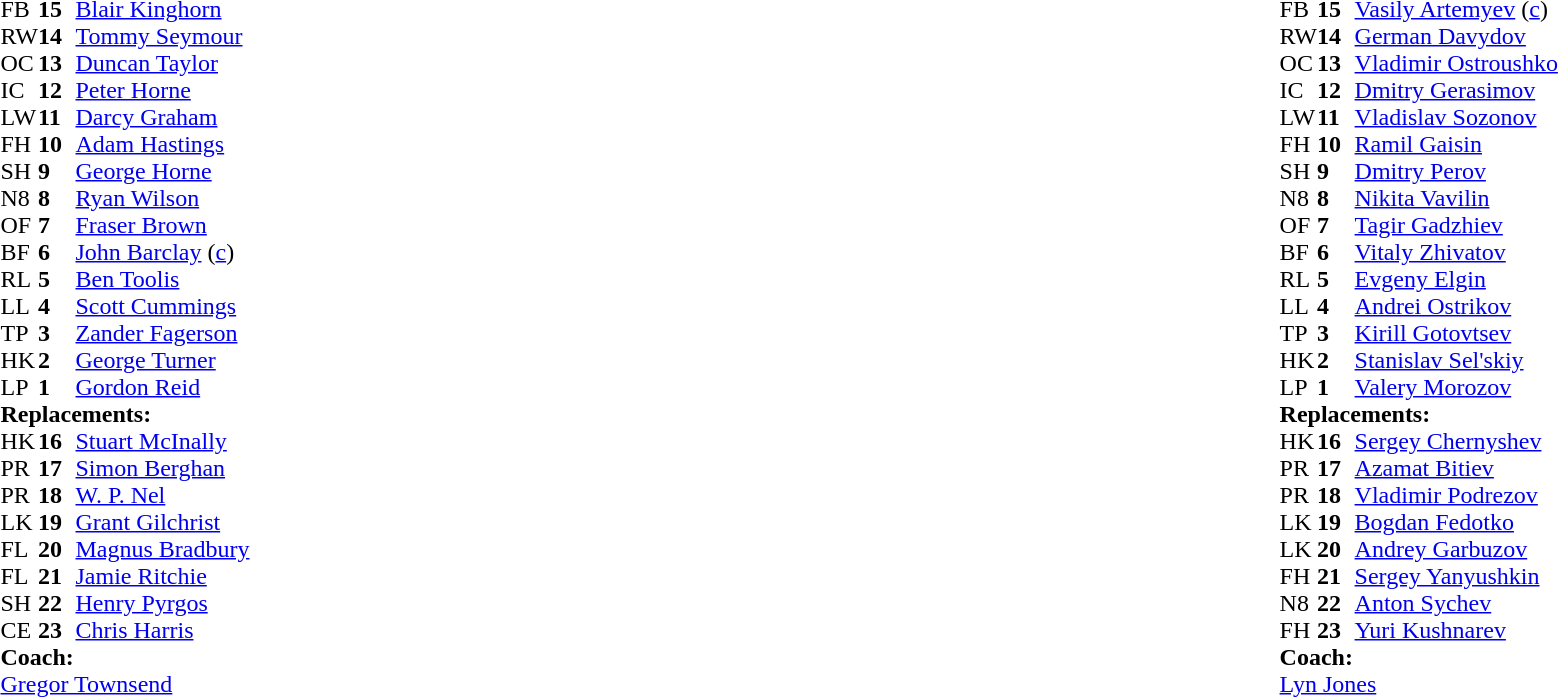<table style="width:100%">
<tr>
<td style="vertical-align:top;width:50%"><br><table cellspacing="0" cellpadding="0">
<tr>
<th width="25"></th>
<th width="25"></th>
</tr>
<tr>
<td>FB</td>
<td><strong>15</strong></td>
<td><a href='#'>Blair Kinghorn</a></td>
</tr>
<tr>
<td>RW</td>
<td><strong>14</strong></td>
<td><a href='#'>Tommy Seymour</a></td>
</tr>
<tr>
<td>OC</td>
<td><strong>13</strong></td>
<td><a href='#'>Duncan Taylor</a></td>
</tr>
<tr>
<td>IC</td>
<td><strong>12</strong></td>
<td><a href='#'>Peter Horne</a></td>
</tr>
<tr>
<td>LW</td>
<td><strong>11</strong></td>
<td><a href='#'>Darcy Graham</a></td>
<td></td>
<td></td>
</tr>
<tr>
<td>FH</td>
<td><strong>10</strong></td>
<td><a href='#'>Adam Hastings</a></td>
</tr>
<tr>
<td>SH</td>
<td><strong>9</strong></td>
<td><a href='#'>George Horne</a></td>
<td></td>
<td></td>
</tr>
<tr>
<td>N8</td>
<td><strong>8</strong></td>
<td><a href='#'>Ryan Wilson</a></td>
</tr>
<tr>
<td>OF</td>
<td><strong>7</strong></td>
<td><a href='#'>Fraser Brown</a></td>
<td></td>
<td></td>
</tr>
<tr>
<td>BF</td>
<td><strong>6</strong></td>
<td><a href='#'>John Barclay</a> (<a href='#'>c</a>)</td>
</tr>
<tr>
<td>RL</td>
<td><strong>5</strong></td>
<td><a href='#'>Ben Toolis</a></td>
</tr>
<tr>
<td>LL</td>
<td><strong>4</strong></td>
<td><a href='#'>Scott Cummings</a></td>
<td></td>
<td></td>
</tr>
<tr>
<td>TP</td>
<td><strong>3</strong></td>
<td><a href='#'>Zander Fagerson</a></td>
<td></td>
<td></td>
</tr>
<tr>
<td>HK</td>
<td><strong>2</strong></td>
<td><a href='#'>George Turner</a></td>
<td></td>
<td></td>
</tr>
<tr>
<td>LP</td>
<td><strong>1</strong></td>
<td><a href='#'>Gordon Reid</a></td>
<td></td>
<td></td>
</tr>
<tr>
<td colspan="3"><strong>Replacements:</strong></td>
</tr>
<tr>
<td>HK</td>
<td><strong>16</strong></td>
<td><a href='#'>Stuart McInally</a></td>
<td></td>
<td></td>
</tr>
<tr>
<td>PR</td>
<td><strong>17</strong></td>
<td><a href='#'>Simon Berghan</a></td>
<td></td>
<td></td>
</tr>
<tr>
<td>PR</td>
<td><strong>18</strong></td>
<td><a href='#'>W. P. Nel</a></td>
<td></td>
<td></td>
</tr>
<tr>
<td>LK</td>
<td><strong>19</strong></td>
<td><a href='#'>Grant Gilchrist</a></td>
<td></td>
<td></td>
</tr>
<tr>
<td>FL</td>
<td><strong>20</strong></td>
<td><a href='#'>Magnus Bradbury</a></td>
<td></td>
<td></td>
</tr>
<tr>
<td>FL</td>
<td><strong>21</strong></td>
<td><a href='#'>Jamie Ritchie</a></td>
</tr>
<tr>
<td>SH</td>
<td><strong>22</strong></td>
<td><a href='#'>Henry Pyrgos</a></td>
<td></td>
<td></td>
</tr>
<tr>
<td>CE</td>
<td><strong>23</strong></td>
<td><a href='#'>Chris Harris</a></td>
<td></td>
<td></td>
</tr>
<tr>
<td colspan="3"><strong>Coach:</strong></td>
</tr>
<tr>
<td colspan="4"> <a href='#'>Gregor Townsend</a></td>
</tr>
</table>
</td>
<td style="vertical-align:top"></td>
<td style="vertical-align:top; width:50%;"><br><table cellspacing="0" cellpadding="0" style="font-size:100%; margin:auto;">
<tr>
<th width="25"></th>
<th width="25"></th>
</tr>
<tr>
<td>FB</td>
<td><strong>15</strong></td>
<td><a href='#'>Vasily Artemyev</a> (<a href='#'>c</a>)</td>
<td></td>
<td></td>
<td></td>
<td></td>
</tr>
<tr>
<td>RW</td>
<td><strong>14</strong></td>
<td><a href='#'>German Davydov</a></td>
</tr>
<tr>
<td>OC</td>
<td><strong>13</strong></td>
<td><a href='#'>Vladimir Ostroushko</a></td>
<td></td>
<td></td>
<td></td>
</tr>
<tr>
<td>IC</td>
<td><strong>12</strong></td>
<td><a href='#'>Dmitry Gerasimov</a></td>
</tr>
<tr>
<td>LW</td>
<td><strong>11</strong></td>
<td><a href='#'>Vladislav Sozonov</a></td>
</tr>
<tr>
<td>FH</td>
<td><strong>10</strong></td>
<td><a href='#'>Ramil Gaisin</a></td>
<td></td>
<td></td>
</tr>
<tr>
<td>SH</td>
<td><strong>9</strong></td>
<td><a href='#'>Dmitry Perov</a></td>
</tr>
<tr>
<td>N8</td>
<td><strong>8</strong></td>
<td><a href='#'>Nikita Vavilin</a></td>
<td></td>
<td></td>
</tr>
<tr>
<td>OF</td>
<td><strong>7</strong></td>
<td><a href='#'>Tagir Gadzhiev</a></td>
</tr>
<tr>
<td>BF</td>
<td><strong>6</strong></td>
<td><a href='#'>Vitaly Zhivatov</a></td>
</tr>
<tr>
<td>RL</td>
<td><strong>5</strong></td>
<td><a href='#'>Evgeny Elgin</a></td>
<td></td>
<td></td>
</tr>
<tr>
<td>LL</td>
<td><strong>4</strong></td>
<td><a href='#'>Andrei Ostrikov</a></td>
<td></td>
<td></td>
</tr>
<tr>
<td>TP</td>
<td><strong>3</strong></td>
<td><a href='#'>Kirill Gotovtsev</a></td>
<td></td>
<td></td>
</tr>
<tr>
<td>HK</td>
<td><strong>2</strong></td>
<td><a href='#'>Stanislav Sel'skiy</a></td>
<td></td>
<td></td>
</tr>
<tr>
<td>LP</td>
<td><strong>1</strong></td>
<td><a href='#'>Valery Morozov</a></td>
<td></td>
<td></td>
</tr>
<tr>
<td colspan="3"><strong>Replacements:</strong></td>
</tr>
<tr>
<td>HK</td>
<td><strong>16</strong></td>
<td><a href='#'>Sergey Chernyshev</a></td>
<td></td>
<td></td>
</tr>
<tr>
<td>PR</td>
<td><strong>17</strong></td>
<td><a href='#'>Azamat Bitiev</a></td>
<td></td>
<td></td>
</tr>
<tr>
<td>PR</td>
<td><strong>18</strong></td>
<td><a href='#'>Vladimir Podrezov</a></td>
<td></td>
<td></td>
</tr>
<tr>
<td>LK</td>
<td><strong>19</strong></td>
<td><a href='#'>Bogdan Fedotko</a></td>
<td></td>
<td></td>
</tr>
<tr>
<td>LK</td>
<td><strong>20</strong></td>
<td><a href='#'>Andrey Garbuzov</a></td>
<td></td>
<td></td>
</tr>
<tr>
<td>FH</td>
<td><strong>21</strong></td>
<td><a href='#'>Sergey Yanyushkin</a></td>
<td></td>
<td></td>
</tr>
<tr>
<td>N8</td>
<td><strong>22</strong></td>
<td><a href='#'>Anton Sychev</a></td>
<td></td>
<td></td>
</tr>
<tr>
<td>FH</td>
<td><strong>23</strong></td>
<td><a href='#'>Yuri Kushnarev</a></td>
<td></td>
<td></td>
<td></td>
<td></td>
</tr>
<tr>
<td colspan="3"><strong>Coach:</strong></td>
</tr>
<tr>
<td colspan="4"> <a href='#'>Lyn Jones</a></td>
</tr>
</table>
</td>
</tr>
</table>
